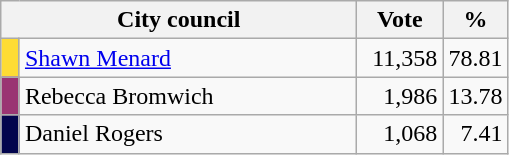<table class="wikitable">
<tr>
<th bgcolor="#DDDDFF" width="230px" colspan="2">City council</th>
<th bgcolor="#DDDDFF" width="50px">Vote</th>
<th bgcolor="#DDDDFF" width="30px">%</th>
</tr>
<tr>
<td style="background-color:#FEDC34;"></td>
<td style="text-align:left;"><a href='#'>Shawn Menard</a></td>
<td style="text-align:right;">11,358</td>
<td style="text-align:right;">78.81</td>
</tr>
<tr>
<td style="background-color:#9a3573;"></td>
<td style="text-align:left;">Rebecca Bromwich</td>
<td style="text-align:right;">1,986</td>
<td style="text-align:right;">13.78</td>
</tr>
<tr>
<td style="background-color:#03054d;"></td>
<td style="text-align:left;">Daniel Rogers</td>
<td style="text-align:right;">1,068</td>
<td style="text-align:right;">7.41</td>
</tr>
</table>
